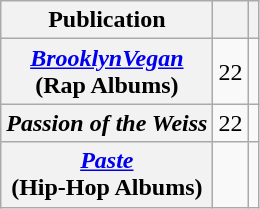<table class="wikitable sortable plainrowheaders">
<tr>
<th scope="col">Publication</th>
<th scope="col"></th>
<th scope="col"></th>
</tr>
<tr>
<th scope="row"><em><a href='#'>BrooklynVegan</a></em><br>(Rap Albums)</th>
<td>22</td>
<td></td>
</tr>
<tr>
<th scope="row"><em>Passion of the Weiss</em></th>
<td>22</td>
<td></td>
</tr>
<tr>
<th scope="row"><em><a href='#'>Paste</a></em><br>(Hip-Hop Albums)</th>
<td></td>
<td></td>
</tr>
</table>
